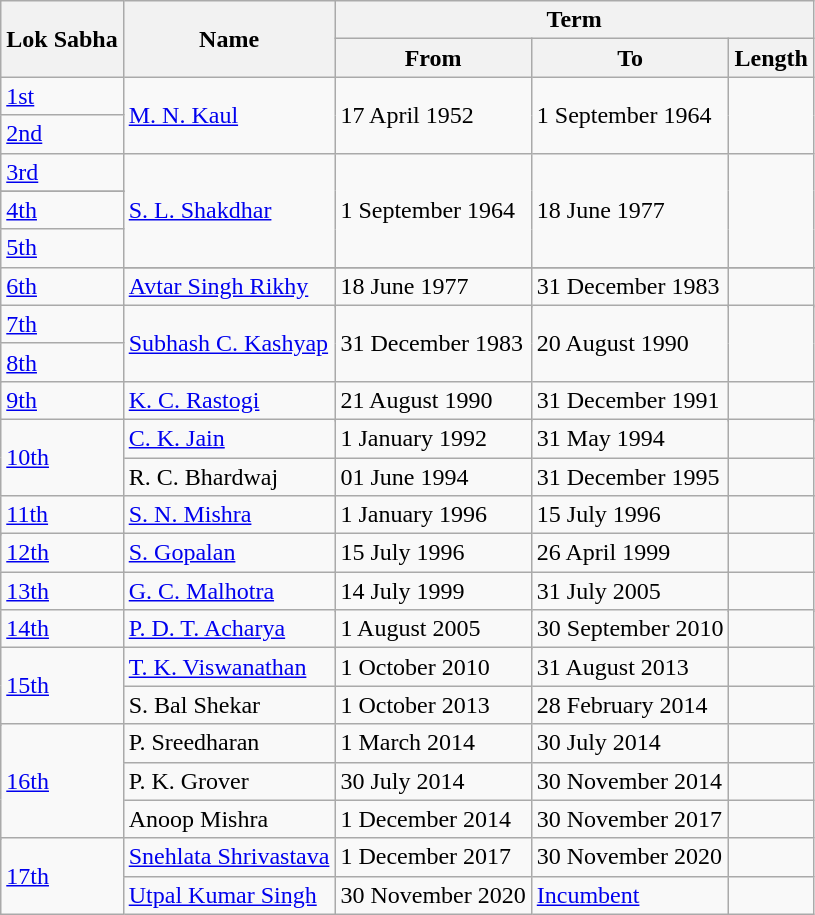<table class="wikitable" border="1">
<tr>
<th rowspan=2>Lok Sabha</th>
<th rowspan=2>Name</th>
<th colspan=4>Term</th>
</tr>
<tr>
<th>From</th>
<th>To</th>
<th>Length</th>
</tr>
<tr>
<td><a href='#'>1st</a></td>
<td rowspan=3><a href='#'>M. N. Kaul</a></td>
<td rowspan=3>17 April 1952</td>
<td rowspan=3>1 September 1964</td>
<td rowspan=3></td>
</tr>
<tr>
<td><a href='#'>2nd</a></td>
</tr>
<tr>
<td rowspan=2><a href='#'>3rd</a></td>
</tr>
<tr>
<td rowspan=4><a href='#'>S. L. Shakdhar</a></td>
<td rowspan=4>1 September 1964</td>
<td rowspan=4>18 June 1977</td>
<td rowspan=4></td>
</tr>
<tr>
</tr>
<tr>
<td><a href='#'>4th</a></td>
</tr>
<tr>
<td><a href='#'>5th</a></td>
</tr>
<tr>
<td rowspan=2><a href='#'>6th</a></td>
</tr>
<tr>
<td rowspan=2><a href='#'>Avtar Singh Rikhy</a></td>
<td rowspan=2>18 June 1977</td>
<td rowspan=2>31 December 1983</td>
<td rowspan=2></td>
</tr>
<tr>
<td rowspan=2><a href='#'>7th</a></td>
</tr>
<tr>
<td rowspan=3><a href='#'>Subhash C. Kashyap</a></td>
<td rowspan=3>31 December 1983</td>
<td rowspan=3>20 August 1990</td>
<td rowspan=3></td>
</tr>
<tr>
<td><a href='#'>8th</a></td>
</tr>
<tr>
<td rowspan=2><a href='#'>9th</a></td>
</tr>
<tr>
<td rowspan=2><a href='#'>K. C. Rastogi</a></td>
<td rowspan=2>21 August 1990</td>
<td rowspan=2>31 December 1991</td>
<td rowspan=2></td>
</tr>
<tr>
<td rowspan=4><a href='#'>10th</a></td>
</tr>
<tr>
<td><a href='#'>C. K. Jain</a></td>
<td>1 January 1992</td>
<td>31 May 1994</td>
<td></td>
</tr>
<tr>
<td>R. C. Bhardwaj</td>
<td>01 June 1994</td>
<td>31 December 1995</td>
<td></td>
</tr>
<tr>
<td rowspan=2><a href='#'>S. N. Mishra</a></td>
<td rowspan=2>1 January 1996</td>
<td rowspan=2>15 July 1996</td>
<td rowspan=2></td>
</tr>
<tr>
<td rowspan=2><a href='#'>11th</a></td>
</tr>
<tr>
<td rowspan=2><a href='#'>S. Gopalan</a></td>
<td rowspan=2>15 July 1996</td>
<td rowspan=2>26 April 1999</td>
<td rowspan=2></td>
</tr>
<tr>
<td rowspan=2><a href='#'>12th</a></td>
</tr>
<tr>
<td rowspan=3><a href='#'>G. C. Malhotra</a></td>
<td rowspan=3>14 July 1999</td>
<td rowspan=3>31 July 2005</td>
<td rowspan=3></td>
</tr>
<tr>
<td rowspan=1><a href='#'>13th</a></td>
</tr>
<tr>
<td rowspan=2><a href='#'>14th</a></td>
</tr>
<tr>
<td rowspan=2><a href='#'>P. D. T. Acharya</a></td>
<td rowspan=2>1 August 2005</td>
<td rowspan=2>30 September 2010</td>
<td rowspan=2></td>
</tr>
<tr>
<td rowspan=4><a href='#'>15th</a></td>
</tr>
<tr>
<td><a href='#'>T. K. Viswanathan</a></td>
<td>1 October 2010</td>
<td>31 August 2013</td>
<td></td>
</tr>
<tr>
<td>S. Bal Shekar</td>
<td>1 October 2013</td>
<td>28 February 2014</td>
<td></td>
</tr>
<tr>
<td rowspan=2>P. Sreedharan</td>
<td rowspan=2>1 March 2014</td>
<td rowspan=2>30 July 2014</td>
<td rowspan=2></td>
</tr>
<tr>
<td rowspan=4><a href='#'>16th</a></td>
</tr>
<tr>
<td>P. K. Grover</td>
<td>30 July 2014</td>
<td>30 November 2014</td>
<td></td>
</tr>
<tr>
<td>Anoop Mishra</td>
<td>1 December 2014</td>
<td>30 November 2017</td>
<td></td>
</tr>
<tr>
<td rowspan=2><a href='#'>Snehlata Shrivastava</a></td>
<td rowspan=2>1 December 2017</td>
<td rowspan=2>30 November 2020</td>
<td rowspan=2></td>
</tr>
<tr>
<td rowspan=2><a href='#'>17th</a></td>
</tr>
<tr>
<td><a href='#'>Utpal Kumar Singh</a></td>
<td>30 November 2020</td>
<td><a href='#'>Incumbent</a></td>
<td></td>
</tr>
</table>
